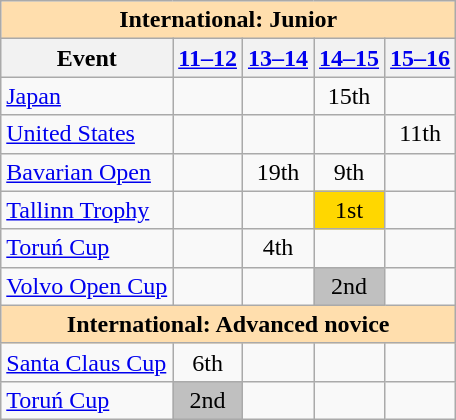<table class="wikitable" style="text-align:center">
<tr>
<th style="background-color: #ffdead; " colspan=5 align=center>International: Junior</th>
</tr>
<tr>
<th>Event</th>
<th><a href='#'>11–12</a></th>
<th><a href='#'>13–14</a></th>
<th><a href='#'>14–15</a></th>
<th><a href='#'>15–16</a></th>
</tr>
<tr>
<td align=left> <a href='#'>Japan</a></td>
<td></td>
<td></td>
<td>15th</td>
<td></td>
</tr>
<tr>
<td align=left> <a href='#'>United States</a></td>
<td></td>
<td></td>
<td></td>
<td>11th</td>
</tr>
<tr>
<td align=left><a href='#'>Bavarian Open</a></td>
<td></td>
<td>19th</td>
<td>9th</td>
<td></td>
</tr>
<tr>
<td align=left><a href='#'>Tallinn Trophy</a></td>
<td></td>
<td></td>
<td bgcolor=gold>1st</td>
<td></td>
</tr>
<tr>
<td align=left><a href='#'>Toruń Cup</a></td>
<td></td>
<td>4th</td>
<td></td>
<td></td>
</tr>
<tr>
<td align=left><a href='#'>Volvo Open Cup</a></td>
<td></td>
<td></td>
<td bgcolor=silver>2nd</td>
<td></td>
</tr>
<tr>
<th style="background-color: #ffdead; " colspan=5 align=center>International: Advanced novice</th>
</tr>
<tr>
<td align=left><a href='#'>Santa Claus Cup</a></td>
<td>6th</td>
<td></td>
<td></td>
<td></td>
</tr>
<tr>
<td align=left><a href='#'>Toruń Cup</a></td>
<td bgcolor=silver>2nd</td>
<td></td>
<td></td>
<td></td>
</tr>
</table>
